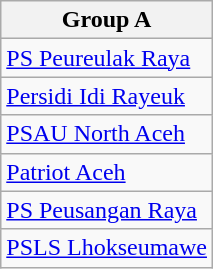<table class="wikitable">
<tr>
<th><strong>Group A</strong></th>
</tr>
<tr>
<td><a href='#'>PS Peureulak Raya</a></td>
</tr>
<tr>
<td><a href='#'>Persidi Idi Rayeuk</a></td>
</tr>
<tr>
<td><a href='#'>PSAU North Aceh</a></td>
</tr>
<tr>
<td><a href='#'>Patriot Aceh</a></td>
</tr>
<tr>
<td><a href='#'>PS Peusangan Raya</a></td>
</tr>
<tr>
<td><a href='#'>PSLS Lhokseumawe</a></td>
</tr>
</table>
